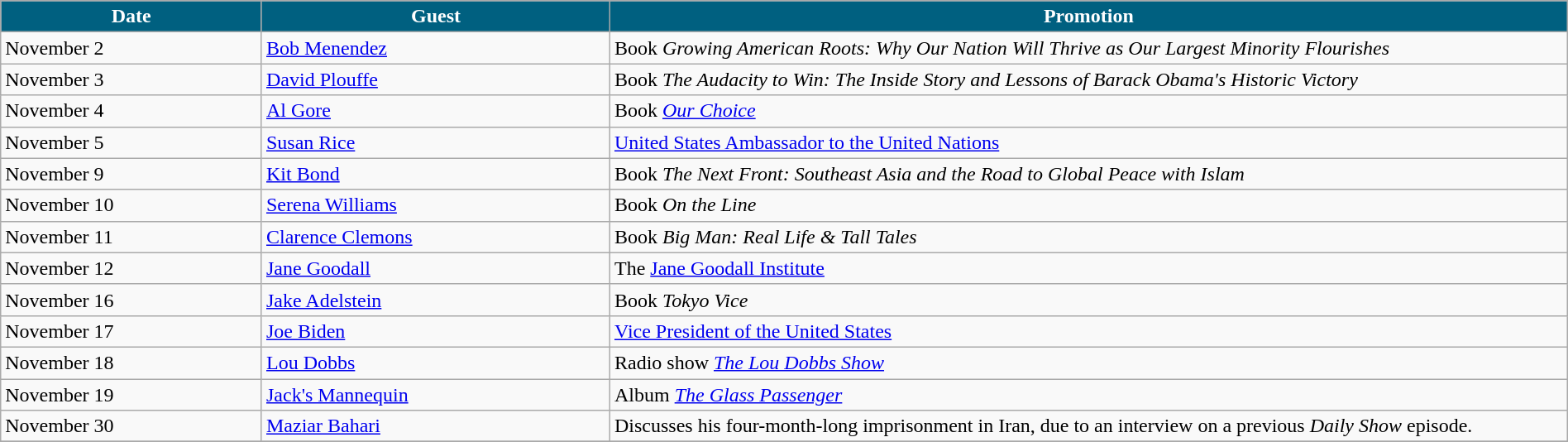<table class="wikitable" width="100%">
<tr bgcolor="#CCCCCC">
<th width="15%" style="background:#006080; color:#FFFFFF">Date</th>
<th width="20%" style="background:#006080; color:#FFFFFF">Guest</th>
<th width="55%" style="background:#006080; color:#FFFFFF">Promotion</th>
</tr>
<tr>
<td>November 2</td>
<td><a href='#'>Bob Menendez</a></td>
<td>Book <em>Growing American Roots: Why Our Nation Will Thrive as Our Largest Minority Flourishes</em></td>
</tr>
<tr>
<td>November 3</td>
<td><a href='#'>David Plouffe</a></td>
<td>Book <em>The Audacity to Win: The Inside Story and Lessons of Barack Obama's Historic Victory</em></td>
</tr>
<tr>
<td>November 4</td>
<td><a href='#'>Al Gore</a></td>
<td>Book <em><a href='#'>Our Choice</a></em></td>
</tr>
<tr>
<td>November 5</td>
<td><a href='#'>Susan Rice</a></td>
<td><a href='#'>United States Ambassador to the United Nations</a></td>
</tr>
<tr>
<td>November 9</td>
<td><a href='#'>Kit Bond</a></td>
<td>Book <em>The Next Front: Southeast Asia and the Road to Global Peace with Islam</em></td>
</tr>
<tr>
<td>November 10</td>
<td><a href='#'>Serena Williams</a></td>
<td>Book <em>On the Line</em></td>
</tr>
<tr>
<td>November 11</td>
<td><a href='#'>Clarence Clemons</a></td>
<td>Book <em>Big Man: Real Life & Tall Tales</em></td>
</tr>
<tr>
<td>November 12</td>
<td><a href='#'>Jane Goodall</a></td>
<td>The <a href='#'>Jane Goodall Institute</a></td>
</tr>
<tr>
<td>November 16</td>
<td><a href='#'>Jake Adelstein</a></td>
<td>Book <em>Tokyo Vice</em></td>
</tr>
<tr>
<td>November 17</td>
<td><a href='#'>Joe Biden</a></td>
<td><a href='#'>Vice President of the United States</a></td>
</tr>
<tr>
<td>November 18</td>
<td><a href='#'>Lou Dobbs</a></td>
<td>Radio show <em><a href='#'>The Lou Dobbs Show</a></em></td>
</tr>
<tr>
<td>November 19</td>
<td><a href='#'>Jack's Mannequin</a></td>
<td>Album <em><a href='#'>The Glass Passenger</a></em></td>
</tr>
<tr>
<td>November 30</td>
<td><a href='#'>Maziar Bahari</a></td>
<td>Discusses his four-month-long imprisonment in Iran, due to an interview on a previous <em>Daily Show</em> episode.</td>
</tr>
<tr>
</tr>
</table>
